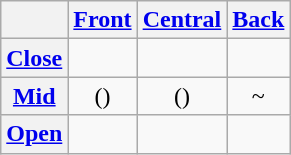<table class="wikitable" style="text-align:center">
<tr>
<th></th>
<th><a href='#'>Front</a></th>
<th><a href='#'>Central</a></th>
<th><a href='#'>Back</a></th>
</tr>
<tr>
<th><a href='#'>Close</a></th>
<td></td>
<td></td>
<td></td>
</tr>
<tr>
<th><a href='#'>Mid</a></th>
<td>()</td>
<td>()</td>
<td> ~ </td>
</tr>
<tr>
<th><a href='#'>Open</a></th>
<td></td>
<td></td>
<td></td>
</tr>
</table>
